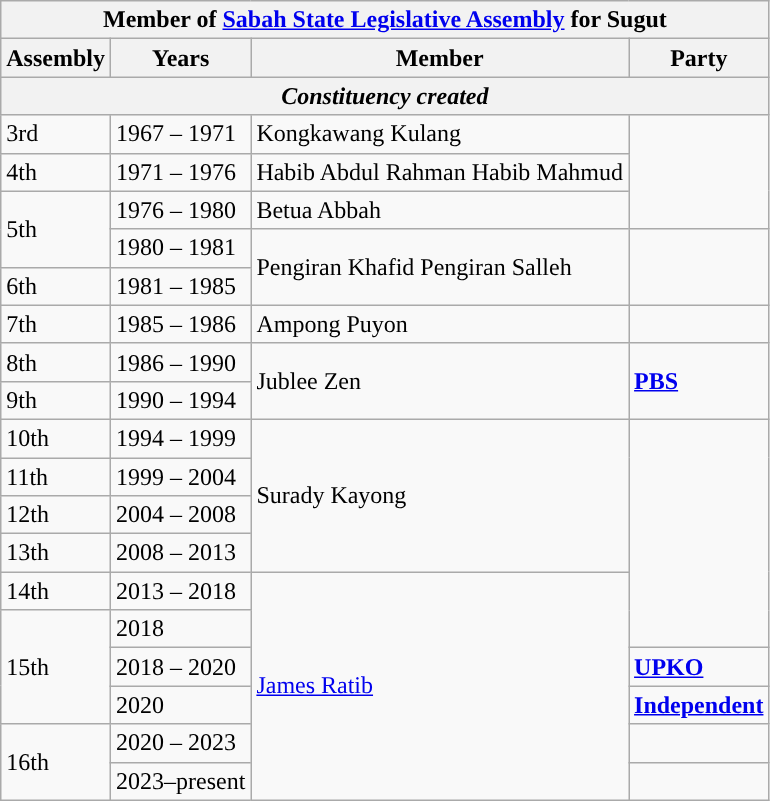<table class="wikitable">
<tr>
<th colspan="4">Member of <a href='#'>Sabah State Legislative Assembly</a> for Sugut</th>
</tr>
<tr>
<th>Assembly</th>
<th>Years</th>
<th>Member</th>
<th>Party</th>
</tr>
<tr>
<th colspan="4" align="center"><em>Constituency created</em></th>
</tr>
<tr>
<td>3rd</td>
<td>1967 – 1971</td>
<td>Kongkawang Kulang</td>
<td rowspan="3"></td>
</tr>
<tr>
<td>4th</td>
<td>1971 – 1976</td>
<td>Habib Abdul Rahman Habib Mahmud</td>
</tr>
<tr>
<td rowspan="2">5th</td>
<td>1976 – 1980</td>
<td>Betua Abbah</td>
</tr>
<tr>
<td>1980 – 1981</td>
<td rowspan="2">Pengiran Khafid Pengiran Salleh</td>
<td rowspan="2"></td>
</tr>
<tr>
<td>6th</td>
<td>1981 – 1985</td>
</tr>
<tr>
<td>7th</td>
<td>1985 – 1986</td>
<td>Ampong Puyon</td>
<td></td>
</tr>
<tr>
<td>8th</td>
<td>1986 – 1990</td>
<td rowspan="2">Jublee Zen</td>
<td rowspan="2"><strong><a href='#'>PBS</a></strong></td>
</tr>
<tr>
<td>9th</td>
<td>1990 – 1994</td>
</tr>
<tr>
<td>10th</td>
<td>1994 – 1999</td>
<td rowspan="4">Surady Kayong</td>
<td rowspan="6"></td>
</tr>
<tr>
<td>11th</td>
<td>1999 – 2004</td>
</tr>
<tr>
<td>12th</td>
<td>2004 – 2008</td>
</tr>
<tr>
<td>13th</td>
<td>2008 – 2013</td>
</tr>
<tr>
<td>14th</td>
<td>2013 – 2018</td>
<td rowspan="6"><a href='#'>James Ratib</a></td>
</tr>
<tr>
<td rowspan="3">15th</td>
<td>2018</td>
</tr>
<tr>
<td>2018 – 2020</td>
<td><strong><a href='#'>UPKO</a></strong></td>
</tr>
<tr>
<td>2020</td>
<td><strong><a href='#'>Independent</a></strong></td>
</tr>
<tr>
<td rowspan="2">16th</td>
<td>2020 – 2023</td>
<td></td>
</tr>
<tr>
<td>2023–present</td>
<td></td>
</tr>
</table>
